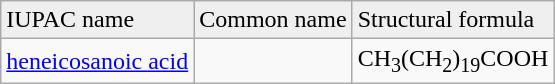<table class="wikitable">
<tr bgcolor="#efefef">
<td>IUPAC name</td>
<td>Common name</td>
<td>Structural formula</td>
</tr>
<tr>
<td><a href='#'>heneicosanoic acid</a></td>
<td></td>
<td>CH<sub>3</sub>(CH<sub>2</sub>)<sub>19</sub>COOH</td>
</tr>
</table>
